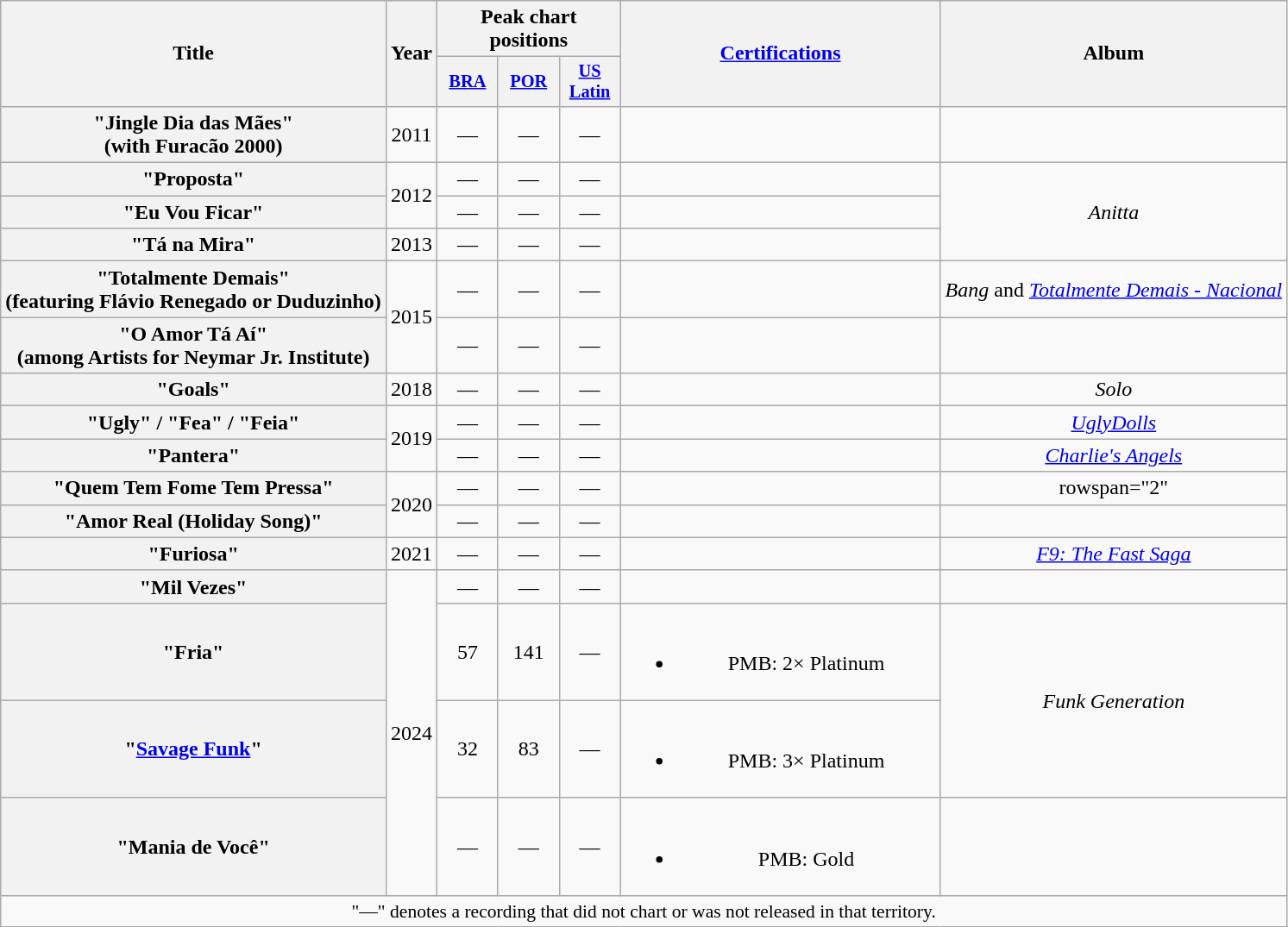<table class="wikitable plainrowheaders" style="text-align:center;">
<tr>
<th scope="col" rowspan="2">Title</th>
<th scope="col" rowspan="2">Year</th>
<th scope="col" colspan="3">Peak chart positions</th>
<th scope="col" rowspan="2" style="width:15em;"><a href='#'>Certifications</a></th>
<th scope="col" rowspan="2">Album</th>
</tr>
<tr>
<th scope="col" style="width:3em;font-size:85%;"><a href='#'>BRA</a><br></th>
<th scope="col" style="width:3em;font-size:85%;"><a href='#'>POR</a><br></th>
<th scope="col" style="width:3em;font-size:85%;"><a href='#'>US<br>Latin</a><br></th>
</tr>
<tr>
<th scope="row">"Jingle Dia das Mães"<br><span>(with Furacão 2000)</span></th>
<td>2011</td>
<td>—</td>
<td>—</td>
<td>—</td>
<td></td>
<td></td>
</tr>
<tr>
<th scope="row">"Proposta"</th>
<td rowspan="2">2012</td>
<td>—</td>
<td>—</td>
<td>—</td>
<td></td>
<td rowspan="3"><em>Anitta</em></td>
</tr>
<tr>
<th scope="row">"Eu Vou Ficar"</th>
<td>—</td>
<td>—</td>
<td>—</td>
<td></td>
</tr>
<tr>
<th scope="row">"Tá na Mira"</th>
<td>2013</td>
<td>—</td>
<td>—</td>
<td>—</td>
<td></td>
</tr>
<tr>
<th scope="row">"Totalmente Demais"<br><span>(featuring Flávio Renegado or Duduzinho)</span></th>
<td rowspan="2">2015</td>
<td>—</td>
<td>—</td>
<td>—</td>
<td></td>
<td><em>Bang</em> and <em><a href='#'>Totalmente Demais - Nacional</a></em></td>
</tr>
<tr>
<th scope="row">"O Amor Tá Aí"<br><span>(among Artists for Neymar Jr. Institute)</span></th>
<td>—</td>
<td>—</td>
<td>—</td>
<td></td>
<td></td>
</tr>
<tr>
<th scope="row">"Goals"</th>
<td>2018</td>
<td>—</td>
<td>—</td>
<td>—</td>
<td></td>
<td><em>Solo</em></td>
</tr>
<tr>
<th scope="row">"Ugly" / "Fea" / "Feia"</th>
<td rowspan=2>2019</td>
<td>—</td>
<td>—</td>
<td>—</td>
<td></td>
<td><em><a href='#'>UglyDolls</a></em></td>
</tr>
<tr>
<th scope="row">"Pantera"</th>
<td>—</td>
<td>—</td>
<td>—</td>
<td></td>
<td><em><a href='#'>Charlie's Angels</a></em></td>
</tr>
<tr>
<th scope="row">"Quem Tem Fome Tem Pressa"<br></th>
<td rowspan=2>2020</td>
<td>—</td>
<td>—</td>
<td>—</td>
<td></td>
<td>rowspan="2" </td>
</tr>
<tr>
<th scope="row">"Amor Real (Holiday Song)"</th>
<td>—</td>
<td>—</td>
<td>—</td>
<td></td>
</tr>
<tr>
<th scope="row">"Furiosa"</th>
<td>2021</td>
<td>—</td>
<td>—</td>
<td>—</td>
<td></td>
<td><em><a href='#'>F9: The Fast Saga</a></em></td>
</tr>
<tr>
<th scope="row">"Mil Vezes" <br></th>
<td rowspan="4">2024</td>
<td>—</td>
<td>—</td>
<td>—</td>
<td></td>
<td></td>
</tr>
<tr>
<th scope="row">"Fria"<br></th>
<td>57</td>
<td>141</td>
<td>—</td>
<td><br><ul><li>PMB: 2× Platinum</li></ul></td>
<td rowspan="2"><em>Funk Generation</em></td>
</tr>
<tr>
<th scope="row">"<a href='#'>Savage Funk</a>"<br></th>
<td>32</td>
<td>83</td>
<td>—</td>
<td><br><ul><li>PMB: 3× Platinum</li></ul></td>
</tr>
<tr>
<th scope="row">"Mania de Você"</th>
<td>—</td>
<td>—</td>
<td>—</td>
<td><br><ul><li>PMB: Gold</li></ul></td>
<td></td>
</tr>
<tr>
<td colspan="15" style="font-size:90%">"—" denotes a recording that did not chart or was not released in that territory.</td>
</tr>
</table>
